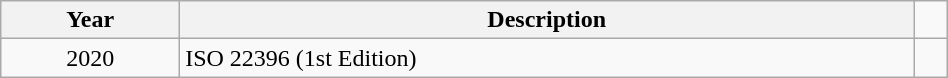<table class = "wikitable" font-size = 95%; width = 50%; background-color = transparent>
<tr>
<th>Year</th>
<th>Description</th>
</tr>
<tr>
<td align = "center">2020</td>
<td>ISO 22396 (1st Edition)</td>
<td></td>
</tr>
</table>
